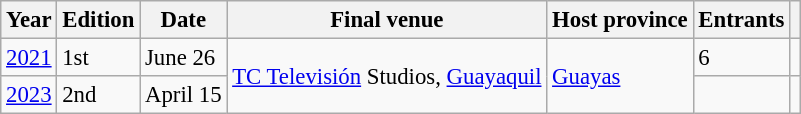<table class="wikitable col1center col2center col6center col7center" style="font-size:95%;">
<tr>
<th>Year</th>
<th>Edition</th>
<th>Date</th>
<th>Final venue</th>
<th>Host province</th>
<th>Entrants</th>
<th></th>
</tr>
<tr>
<td><a href='#'>2021</a></td>
<td>1st</td>
<td>June 26</td>
<td rowspan=2><a href='#'>TC Televisión</a> Studios, <a href='#'>Guayaquil</a></td>
<td rowspan=2><a href='#'>Guayas</a></td>
<td>6</td>
<td></td>
</tr>
<tr>
<td><a href='#'>2023</a></td>
<td>2nd</td>
<td>April 15</td>
<td></td>
<td></td>
</tr>
</table>
